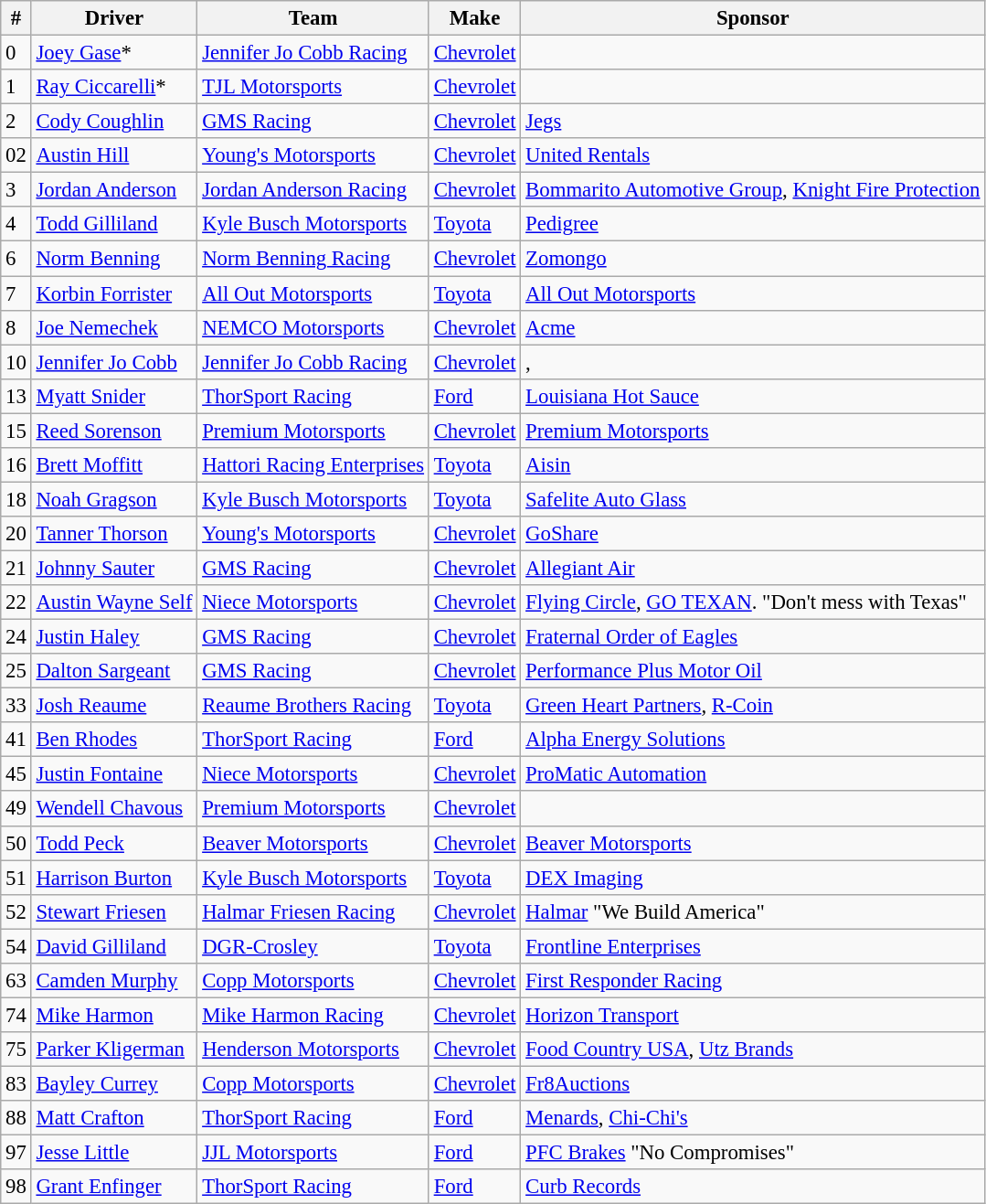<table class="wikitable" style="font-size:95%">
<tr>
<th>#</th>
<th>Driver</th>
<th>Team</th>
<th>Make</th>
<th>Sponsor</th>
</tr>
<tr>
<td>0</td>
<td><a href='#'>Joey Gase</a>*</td>
<td><a href='#'>Jennifer Jo Cobb Racing</a></td>
<td><a href='#'>Chevrolet</a></td>
<td></td>
</tr>
<tr>
<td>1</td>
<td><a href='#'>Ray Ciccarelli</a>*</td>
<td><a href='#'>TJL Motorsports</a></td>
<td><a href='#'>Chevrolet</a></td>
<td></td>
</tr>
<tr>
<td>2</td>
<td><a href='#'>Cody Coughlin</a></td>
<td><a href='#'>GMS Racing</a></td>
<td><a href='#'>Chevrolet</a></td>
<td><a href='#'>Jegs</a></td>
</tr>
<tr>
<td>02</td>
<td><a href='#'>Austin Hill</a></td>
<td><a href='#'>Young's Motorsports</a></td>
<td><a href='#'>Chevrolet</a></td>
<td><a href='#'>United Rentals</a></td>
</tr>
<tr>
<td>3</td>
<td><a href='#'>Jordan Anderson</a></td>
<td><a href='#'>Jordan Anderson Racing</a></td>
<td><a href='#'>Chevrolet</a></td>
<td><a href='#'>Bommarito Automotive Group</a>, <a href='#'>Knight Fire Protection</a></td>
</tr>
<tr>
<td>4</td>
<td><a href='#'>Todd Gilliland</a></td>
<td><a href='#'>Kyle Busch Motorsports</a></td>
<td><a href='#'>Toyota</a></td>
<td><a href='#'>Pedigree</a></td>
</tr>
<tr>
<td>6</td>
<td><a href='#'>Norm Benning</a></td>
<td><a href='#'>Norm Benning Racing</a></td>
<td><a href='#'>Chevrolet</a></td>
<td><a href='#'>Zomongo</a></td>
</tr>
<tr>
<td>7</td>
<td><a href='#'>Korbin Forrister</a></td>
<td><a href='#'>All Out Motorsports</a></td>
<td><a href='#'>Toyota</a></td>
<td><a href='#'>All Out Motorsports</a></td>
</tr>
<tr>
<td>8</td>
<td><a href='#'>Joe Nemechek</a></td>
<td><a href='#'>NEMCO Motorsports</a></td>
<td><a href='#'>Chevrolet</a></td>
<td><a href='#'>Acme</a></td>
</tr>
<tr>
<td>10</td>
<td><a href='#'>Jennifer Jo Cobb</a></td>
<td><a href='#'>Jennifer Jo Cobb Racing</a></td>
<td><a href='#'>Chevrolet</a></td>
<td>, </td>
</tr>
<tr>
<td>13</td>
<td><a href='#'>Myatt Snider</a></td>
<td><a href='#'>ThorSport Racing</a></td>
<td><a href='#'>Ford</a></td>
<td><a href='#'>Louisiana Hot Sauce</a></td>
</tr>
<tr>
<td>15</td>
<td><a href='#'>Reed Sorenson</a></td>
<td><a href='#'>Premium Motorsports</a></td>
<td><a href='#'>Chevrolet</a></td>
<td><a href='#'>Premium Motorsports</a></td>
</tr>
<tr>
<td>16</td>
<td><a href='#'>Brett Moffitt</a></td>
<td><a href='#'>Hattori Racing Enterprises</a></td>
<td><a href='#'>Toyota</a></td>
<td><a href='#'>Aisin</a></td>
</tr>
<tr>
<td>18</td>
<td><a href='#'>Noah Gragson</a></td>
<td><a href='#'>Kyle Busch Motorsports</a></td>
<td><a href='#'>Toyota</a></td>
<td><a href='#'>Safelite Auto Glass</a></td>
</tr>
<tr>
<td>20</td>
<td><a href='#'>Tanner Thorson</a></td>
<td><a href='#'>Young's Motorsports</a></td>
<td><a href='#'>Chevrolet</a></td>
<td><a href='#'>GoShare</a></td>
</tr>
<tr>
<td>21</td>
<td><a href='#'>Johnny Sauter</a></td>
<td><a href='#'>GMS Racing</a></td>
<td><a href='#'>Chevrolet</a></td>
<td><a href='#'>Allegiant Air</a></td>
</tr>
<tr>
<td>22</td>
<td><a href='#'>Austin Wayne Self</a></td>
<td><a href='#'>Niece Motorsports</a></td>
<td><a href='#'>Chevrolet</a></td>
<td><a href='#'>Flying Circle</a>, <a href='#'>GO TEXAN</a>. "Don't mess with Texas"</td>
</tr>
<tr>
<td>24</td>
<td><a href='#'>Justin Haley</a></td>
<td><a href='#'>GMS Racing</a></td>
<td><a href='#'>Chevrolet</a></td>
<td><a href='#'>Fraternal Order of Eagles</a></td>
</tr>
<tr>
<td>25</td>
<td><a href='#'>Dalton Sargeant</a></td>
<td><a href='#'>GMS Racing</a></td>
<td><a href='#'>Chevrolet</a></td>
<td><a href='#'>Performance Plus Motor Oil</a></td>
</tr>
<tr>
<td>33</td>
<td><a href='#'>Josh Reaume</a></td>
<td><a href='#'>Reaume Brothers Racing</a></td>
<td><a href='#'>Toyota</a></td>
<td><a href='#'>Green Heart Partners</a>, <a href='#'>R-Coin</a></td>
</tr>
<tr>
<td>41</td>
<td><a href='#'>Ben Rhodes</a></td>
<td><a href='#'>ThorSport Racing</a></td>
<td><a href='#'>Ford</a></td>
<td><a href='#'>Alpha Energy Solutions</a></td>
</tr>
<tr>
<td>45</td>
<td><a href='#'>Justin Fontaine</a></td>
<td><a href='#'>Niece Motorsports</a></td>
<td><a href='#'>Chevrolet</a></td>
<td><a href='#'>ProMatic Automation</a></td>
</tr>
<tr>
<td>49</td>
<td><a href='#'>Wendell Chavous</a></td>
<td><a href='#'>Premium Motorsports</a></td>
<td><a href='#'>Chevrolet</a></td>
<td></td>
</tr>
<tr>
<td>50</td>
<td><a href='#'>Todd Peck</a></td>
<td><a href='#'>Beaver Motorsports</a></td>
<td><a href='#'>Chevrolet</a></td>
<td><a href='#'>Beaver Motorsports</a></td>
</tr>
<tr>
<td>51</td>
<td><a href='#'>Harrison Burton</a></td>
<td><a href='#'>Kyle Busch Motorsports</a></td>
<td><a href='#'>Toyota</a></td>
<td><a href='#'>DEX Imaging</a></td>
</tr>
<tr>
<td>52</td>
<td><a href='#'>Stewart Friesen</a></td>
<td><a href='#'>Halmar Friesen Racing</a></td>
<td><a href='#'>Chevrolet</a></td>
<td><a href='#'>Halmar</a> "We Build America"</td>
</tr>
<tr>
<td>54</td>
<td><a href='#'>David Gilliland</a></td>
<td><a href='#'>DGR-Crosley</a></td>
<td><a href='#'>Toyota</a></td>
<td><a href='#'>Frontline Enterprises</a></td>
</tr>
<tr>
<td>63</td>
<td><a href='#'>Camden Murphy</a></td>
<td><a href='#'>Copp Motorsports</a></td>
<td><a href='#'>Chevrolet</a></td>
<td><a href='#'>First Responder Racing</a></td>
</tr>
<tr>
<td>74</td>
<td><a href='#'>Mike Harmon</a></td>
<td><a href='#'>Mike Harmon Racing</a></td>
<td><a href='#'>Chevrolet</a></td>
<td><a href='#'>Horizon Transport</a></td>
</tr>
<tr>
<td>75</td>
<td><a href='#'>Parker Kligerman</a></td>
<td><a href='#'>Henderson Motorsports</a></td>
<td><a href='#'>Chevrolet</a></td>
<td><a href='#'>Food Country USA</a>, <a href='#'>Utz Brands</a></td>
</tr>
<tr>
<td>83</td>
<td><a href='#'>Bayley Currey</a></td>
<td><a href='#'>Copp Motorsports</a></td>
<td><a href='#'>Chevrolet</a></td>
<td><a href='#'>Fr8Auctions</a></td>
</tr>
<tr>
<td>88</td>
<td><a href='#'>Matt Crafton</a></td>
<td><a href='#'>ThorSport Racing</a></td>
<td><a href='#'>Ford</a></td>
<td><a href='#'>Menards</a>, <a href='#'>Chi-Chi's</a></td>
</tr>
<tr>
<td>97</td>
<td><a href='#'>Jesse Little</a></td>
<td><a href='#'>JJL Motorsports</a></td>
<td><a href='#'>Ford</a></td>
<td><a href='#'>PFC Brakes</a> "No Compromises"</td>
</tr>
<tr>
<td>98</td>
<td><a href='#'>Grant Enfinger</a></td>
<td><a href='#'>ThorSport Racing</a></td>
<td><a href='#'>Ford</a></td>
<td><a href='#'>Curb Records</a></td>
</tr>
</table>
